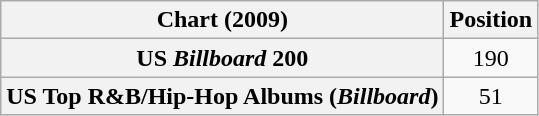<table class="wikitable sortable plainrowheaders">
<tr>
<th>Chart (2009)</th>
<th>Position</th>
</tr>
<tr>
<th scope="row">US <em>Billboard</em> 200</th>
<td style="text-align:center;">190</td>
</tr>
<tr>
<th scope="row">US Top R&B/Hip-Hop Albums (<em>Billboard</em>)</th>
<td style="text-align:center;">51</td>
</tr>
</table>
